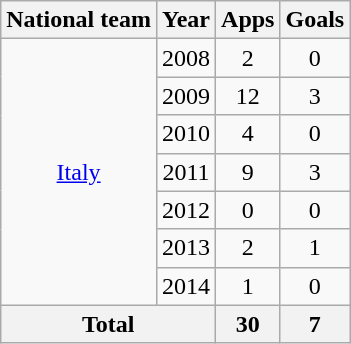<table class="wikitable" style="text-align:center">
<tr>
<th>National team</th>
<th>Year</th>
<th>Apps</th>
<th>Goals</th>
</tr>
<tr>
<td rowspan="7"><a href='#'>Italy</a></td>
<td>2008</td>
<td>2</td>
<td>0</td>
</tr>
<tr>
<td>2009</td>
<td>12</td>
<td>3</td>
</tr>
<tr>
<td>2010</td>
<td>4</td>
<td>0</td>
</tr>
<tr>
<td>2011</td>
<td>9</td>
<td>3</td>
</tr>
<tr>
<td>2012</td>
<td>0</td>
<td>0</td>
</tr>
<tr>
<td>2013</td>
<td>2</td>
<td>1</td>
</tr>
<tr>
<td>2014</td>
<td>1</td>
<td>0</td>
</tr>
<tr>
<th colspan="2">Total</th>
<th>30</th>
<th>7</th>
</tr>
</table>
